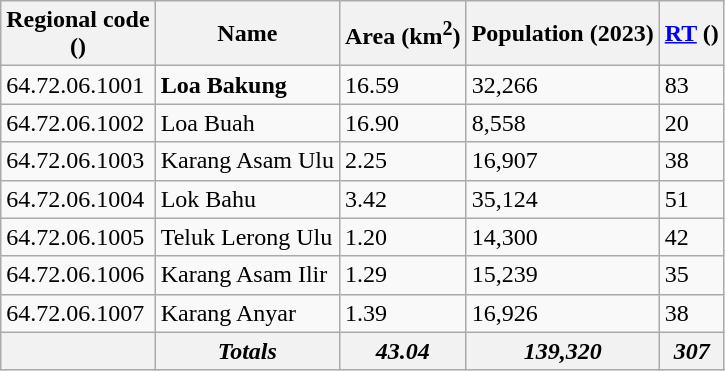<table class="wikitable sortable">
<tr>
<th>Regional code<br>()</th>
<th>Name</th>
<th>Area (km<sup>2</sup>)</th>
<th>Population (2023)</th>
<th><a href='#'>RT</a> ()</th>
</tr>
<tr>
<td>64.72.06.1001</td>
<td><strong>Loa Bakung</strong></td>
<td>16.59</td>
<td>32,266</td>
<td>83</td>
</tr>
<tr>
<td>64.72.06.1002</td>
<td>Loa Buah</td>
<td>16.90</td>
<td>8,558</td>
<td>20</td>
</tr>
<tr>
<td>64.72.06.1003</td>
<td>Karang Asam Ulu</td>
<td>2.25</td>
<td>16,907</td>
<td>38</td>
</tr>
<tr>
<td>64.72.06.1004</td>
<td>Lok Bahu</td>
<td>3.42</td>
<td>35,124</td>
<td>51</td>
</tr>
<tr>
<td>64.72.06.1005</td>
<td>Teluk Lerong Ulu</td>
<td>1.20</td>
<td>14,300</td>
<td>42</td>
</tr>
<tr>
<td>64.72.06.1006</td>
<td>Karang Asam Ilir</td>
<td>1.29</td>
<td>15,239</td>
<td>35</td>
</tr>
<tr>
<td>64.72.06.1007</td>
<td>Karang Anyar</td>
<td>1.39</td>
<td>16,926</td>
<td>38</td>
</tr>
<tr>
<th></th>
<th><em>Totals</em></th>
<th><em>43.04</em></th>
<th><em>139,320</em></th>
<th><em>307</em></th>
</tr>
</table>
